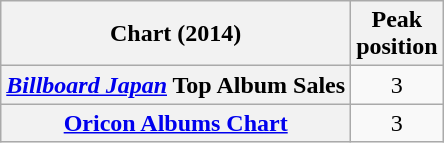<table class="wikitable plainrowheaders sortable" style="text-align:center;" border="1">
<tr>
<th scope="col">Chart (2014)</th>
<th scope="col">Peak<br>position</th>
</tr>
<tr>
<th scope="row"><em><a href='#'>Billboard Japan</a></em> Top Album Sales</th>
<td>3</td>
</tr>
<tr>
<th scope="row"><a href='#'>Oricon Albums Chart</a></th>
<td>3</td>
</tr>
</table>
